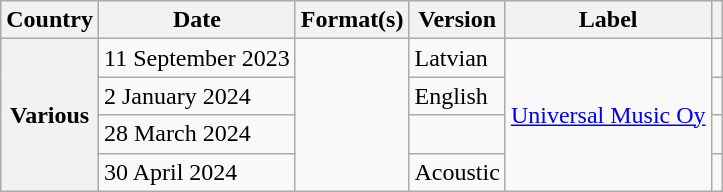<table class="wikitable plainrowheaders">
<tr>
<th scope="col">Country</th>
<th scope="col">Date</th>
<th scope="col">Format(s)</th>
<th scope="col">Version</th>
<th scope="col">Label</th>
<th scope="col"></th>
</tr>
<tr>
<th scope="row" rowspan="4">Various</th>
<td>11 September 2023</td>
<td rowspan="4"></td>
<td>Latvian</td>
<td rowspan="4"><a href='#'>Universal Music Oy</a></td>
<td></td>
</tr>
<tr>
<td>2 January 2024</td>
<td>English</td>
<td></td>
</tr>
<tr>
<td>28 March 2024</td>
<td></td>
<td></td>
</tr>
<tr>
<td>30 April 2024</td>
<td>Acoustic</td>
<td></td>
</tr>
</table>
